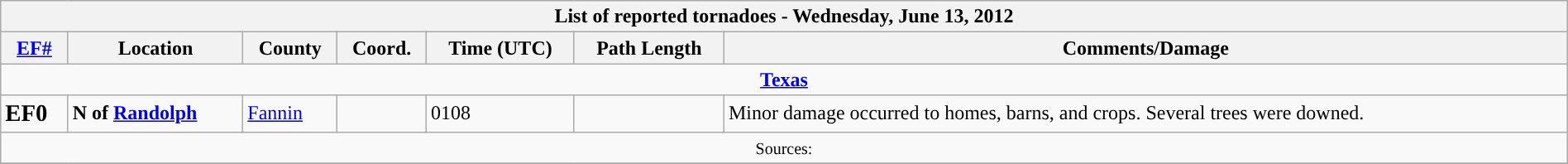<table class="wikitable collapsible" width="100%">
<tr>
<th colspan="7">List of reported tornadoes - Wednesday, June 13, 2012</th>
</tr>
<tr>
<th><a href='#'>EF#</a></th>
<th>Location</th>
<th>County</th>
<th>Coord.</th>
<th>Time (UTC)</th>
<th>Path Length</th>
<th>Comments/Damage</th>
</tr>
<tr>
<td colspan="7" align=center><strong><a href='#'>Texas</a></strong></td>
</tr>
<tr>
<td><big><strong>EF0</strong></big></td>
<td><strong>N of <a href='#'>Randolph</a></strong></td>
<td><a href='#'>Fannin</a></td>
<td></td>
<td>0108</td>
<td></td>
<td>Minor damage occurred to homes, barns, and crops. Several trees were downed.</td>
</tr>
<tr>
<td colspan="7" align=center><small>Sources: </small></td>
</tr>
<tr>
</tr>
</table>
